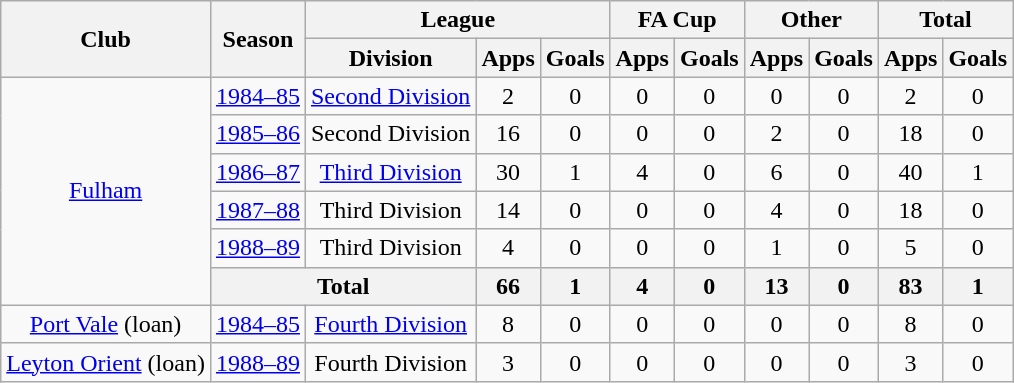<table class="wikitable" style="text-align: center;">
<tr>
<th rowspan="2">Club</th>
<th rowspan="2">Season</th>
<th colspan="3">League</th>
<th colspan="2">FA Cup</th>
<th colspan="2">Other</th>
<th colspan="2">Total</th>
</tr>
<tr>
<th>Division</th>
<th>Apps</th>
<th>Goals</th>
<th>Apps</th>
<th>Goals</th>
<th>Apps</th>
<th>Goals</th>
<th>Apps</th>
<th>Goals</th>
</tr>
<tr>
<td rowspan="6"><a href='#'>Fulham</a></td>
<td><a href='#'>1984–85</a></td>
<td><a href='#'>Second Division</a></td>
<td>2</td>
<td>0</td>
<td>0</td>
<td>0</td>
<td>0</td>
<td>0</td>
<td>2</td>
<td>0</td>
</tr>
<tr>
<td><a href='#'>1985–86</a></td>
<td>Second Division</td>
<td>16</td>
<td>0</td>
<td>0</td>
<td>0</td>
<td>2</td>
<td>0</td>
<td>18</td>
<td>0</td>
</tr>
<tr>
<td><a href='#'>1986–87</a></td>
<td><a href='#'>Third Division</a></td>
<td>30</td>
<td>1</td>
<td>4</td>
<td>0</td>
<td>6</td>
<td>0</td>
<td>40</td>
<td>1</td>
</tr>
<tr>
<td><a href='#'>1987–88</a></td>
<td>Third Division</td>
<td>14</td>
<td>0</td>
<td>0</td>
<td>0</td>
<td>4</td>
<td>0</td>
<td>18</td>
<td>0</td>
</tr>
<tr>
<td><a href='#'>1988–89</a></td>
<td>Third Division</td>
<td>4</td>
<td>0</td>
<td>0</td>
<td>0</td>
<td>1</td>
<td>0</td>
<td>5</td>
<td>0</td>
</tr>
<tr>
<th colspan="2">Total</th>
<th>66</th>
<th>1</th>
<th>4</th>
<th>0</th>
<th>13</th>
<th>0</th>
<th>83</th>
<th>1</th>
</tr>
<tr>
<td><a href='#'>Port Vale</a> (loan)</td>
<td><a href='#'>1984–85</a></td>
<td><a href='#'>Fourth Division</a></td>
<td>8</td>
<td>0</td>
<td>0</td>
<td>0</td>
<td>0</td>
<td>0</td>
<td>8</td>
<td>0</td>
</tr>
<tr>
<td><a href='#'>Leyton Orient</a> (loan)</td>
<td><a href='#'>1988–89</a></td>
<td>Fourth Division</td>
<td>3</td>
<td>0</td>
<td>0</td>
<td>0</td>
<td>0</td>
<td>0</td>
<td>3</td>
<td>0</td>
</tr>
</table>
